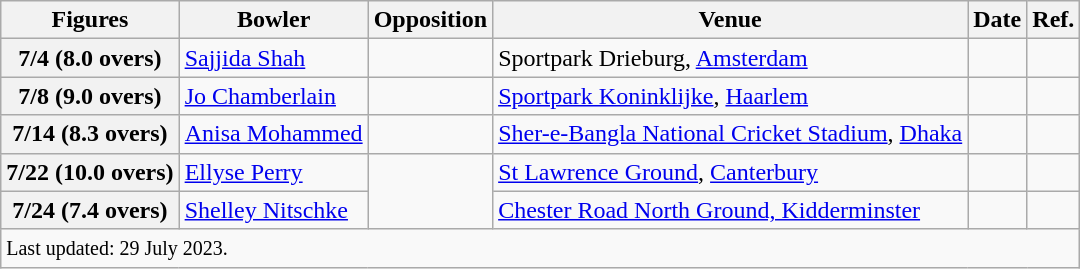<table class="wikitable">
<tr>
<th scope="col">Figures</th>
<th scope="col">Bowler</th>
<th scope="col">Opposition</th>
<th scope="col">Venue</th>
<th scope="col">Date</th>
<th scope="col">Ref.</th>
</tr>
<tr>
<th scope="row">7/4 (8.0 overs)</th>
<td> <a href='#'>Sajjida Shah</a></td>
<td></td>
<td>Sportpark Drieburg, <a href='#'>Amsterdam</a></td>
<td><a href='#'></a></td>
<td></td>
</tr>
<tr>
<th scope="row">7/8 (9.0 overs)</th>
<td> <a href='#'>Jo Chamberlain</a></td>
<td></td>
<td><a href='#'>Sportpark Koninklijke</a>, <a href='#'>Haarlem</a></td>
<td><a href='#'></a></td>
<td></td>
</tr>
<tr>
<th scope="row">7/14 (8.3 overs)</th>
<td> <a href='#'>Anisa Mohammed</a></td>
<td></td>
<td><a href='#'>Sher-e-Bangla National Cricket Stadium</a>, <a href='#'>Dhaka</a></td>
<td><a href='#'></a></td>
<td></td>
</tr>
<tr>
<th scope="row">7/22 (10.0 overs)</th>
<td> <a href='#'>Ellyse Perry</a></td>
<td rowspan=2></td>
<td><a href='#'>St Lawrence Ground</a>, <a href='#'>Canterbury</a></td>
<td><a href='#'></a></td>
<td></td>
</tr>
<tr>
<th scope="row">7/24  (7.4 overs)</th>
<td> <a href='#'>Shelley Nitschke</a></td>
<td><a href='#'>Chester Road North Ground, Kidderminster</a></td>
<td><a href='#'></a></td>
<td></td>
</tr>
<tr>
<td scope="row" colspan=6><small>Last updated: 29 July 2023.</small></td>
</tr>
</table>
